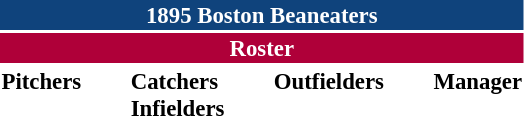<table class="toccolours" style="font-size: 95%;">
<tr>
<th colspan="10" style="background-color: #0f437c; color: white; text-align: center;">1895 Boston Beaneaters</th>
</tr>
<tr>
<td colspan="10" style="background-color:#af0039; color: white; text-align: center;"><strong>Roster</strong></td>
</tr>
<tr>
<td valign="top"><strong>Pitchers</strong><br>






</td>
<td width="25px"></td>
<td valign="top"><strong>Catchers</strong><br>


<strong>Infielders</strong>





</td>
<td width="25px"></td>
<td valign="top"><strong>Outfielders</strong><br>



</td>
<td width="25px"></td>
<td valign="top"><strong>Manager</strong><br></td>
</tr>
</table>
